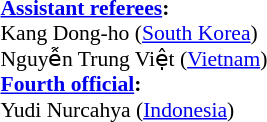<table width=50% style="font-size:90%;">
<tr>
<td><br><strong><a href='#'>Assistant referees</a>:</strong>
<br>Kang Dong-ho (<a href='#'>South Korea</a>)
<br>Nguyễn Trung Việt (<a href='#'>Vietnam</a>)
<br><strong><a href='#'>Fourth official</a>:</strong>
<br>Yudi Nurcahya (<a href='#'>Indonesia</a>)</td>
</tr>
</table>
